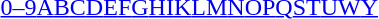<table id="toc" class="toc" summary="Class">
<tr>
<th></th>
</tr>
<tr>
<td style="text-align:center;"><a href='#'>0–9</a><a href='#'>A</a><a href='#'>B</a><a href='#'>C</a><a href='#'>D</a><a href='#'>E</a><a href='#'>F</a><a href='#'>G</a><a href='#'>H</a><a href='#'>I</a><a href='#'>K</a><a href='#'>L</a><a href='#'>M</a><a href='#'>N</a><a href='#'>O</a><a href='#'>P</a><a href='#'>Q</a><a href='#'>S</a><a href='#'>T</a><a href='#'>U</a><a href='#'>W</a><a href='#'>Y</a></td>
</tr>
</table>
